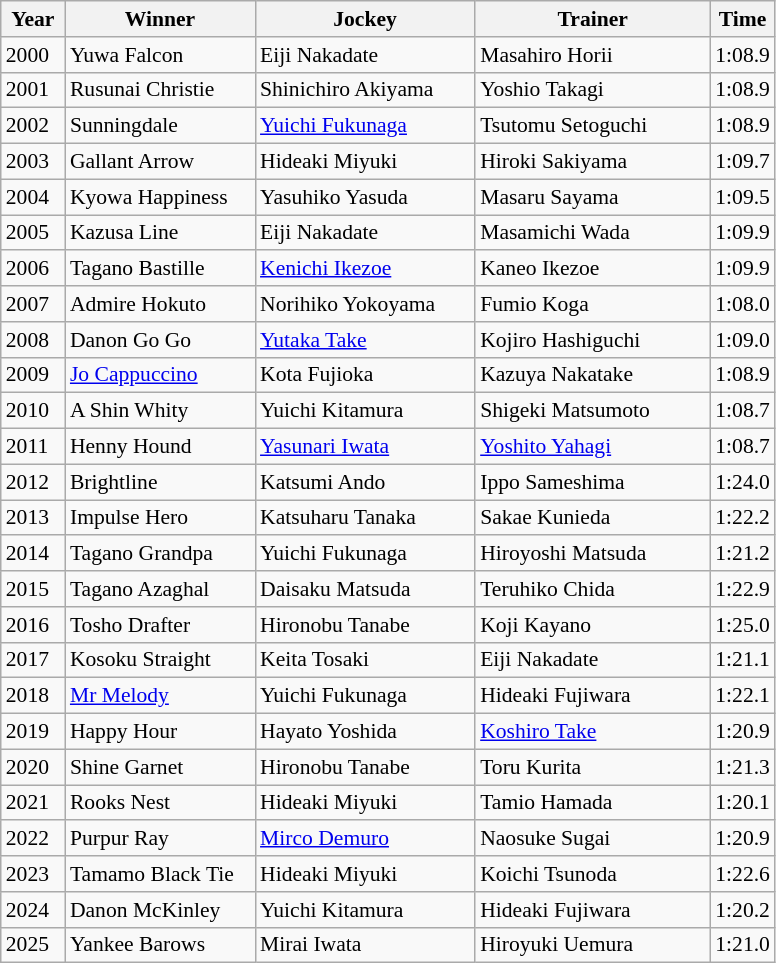<table class="wikitable sortable" style="font-size:90%">
<tr>
<th width="36px">Year<br></th>
<th width="120px">Winner<br></th>
<th width="140px">Jockey<br></th>
<th width="150px">Trainer<br></th>
<th>Time<br></th>
</tr>
<tr>
<td>2000</td>
<td>Yuwa Falcon</td>
<td>Eiji Nakadate</td>
<td>Masahiro Horii</td>
<td>1:08.9</td>
</tr>
<tr>
<td>2001</td>
<td>Rusunai Christie</td>
<td>Shinichiro Akiyama</td>
<td>Yoshio Takagi</td>
<td>1:08.9</td>
</tr>
<tr>
<td>2002</td>
<td>Sunningdale</td>
<td><a href='#'>Yuichi Fukunaga</a></td>
<td>Tsutomu Setoguchi</td>
<td>1:08.9</td>
</tr>
<tr>
<td>2003</td>
<td>Gallant Arrow</td>
<td>Hideaki Miyuki</td>
<td>Hiroki Sakiyama</td>
<td>1:09.7</td>
</tr>
<tr>
<td>2004</td>
<td>Kyowa Happiness</td>
<td>Yasuhiko Yasuda</td>
<td>Masaru Sayama</td>
<td>1:09.5</td>
</tr>
<tr>
<td>2005</td>
<td>Kazusa Line</td>
<td>Eiji Nakadate</td>
<td>Masamichi Wada</td>
<td>1:09.9</td>
</tr>
<tr>
<td>2006</td>
<td>Tagano Bastille</td>
<td><a href='#'>Kenichi Ikezoe</a></td>
<td>Kaneo Ikezoe</td>
<td>1:09.9</td>
</tr>
<tr>
<td>2007</td>
<td>Admire Hokuto</td>
<td>Norihiko Yokoyama</td>
<td>Fumio Koga</td>
<td>1:08.0</td>
</tr>
<tr>
<td>2008</td>
<td>Danon Go Go</td>
<td><a href='#'>Yutaka Take</a></td>
<td>Kojiro Hashiguchi</td>
<td>1:09.0</td>
</tr>
<tr>
<td>2009</td>
<td><a href='#'>Jo Cappuccino</a></td>
<td>Kota Fujioka</td>
<td>Kazuya Nakatake</td>
<td>1:08.9</td>
</tr>
<tr>
<td>2010</td>
<td>A Shin Whity</td>
<td>Yuichi Kitamura</td>
<td>Shigeki Matsumoto</td>
<td>1:08.7</td>
</tr>
<tr>
<td>2011</td>
<td>Henny Hound</td>
<td><a href='#'>Yasunari Iwata</a></td>
<td><a href='#'>Yoshito Yahagi</a></td>
<td>1:08.7</td>
</tr>
<tr>
<td>2012</td>
<td>Brightline</td>
<td>Katsumi Ando</td>
<td>Ippo Sameshima</td>
<td>1:24.0</td>
</tr>
<tr>
<td>2013</td>
<td>Impulse Hero</td>
<td>Katsuharu Tanaka</td>
<td>Sakae Kunieda</td>
<td>1:22.2</td>
</tr>
<tr>
<td>2014</td>
<td>Tagano Grandpa</td>
<td>Yuichi Fukunaga</td>
<td>Hiroyoshi Matsuda</td>
<td>1:21.2</td>
</tr>
<tr>
<td>2015</td>
<td>Tagano Azaghal</td>
<td>Daisaku Matsuda</td>
<td>Teruhiko Chida</td>
<td>1:22.9</td>
</tr>
<tr>
<td>2016</td>
<td>Tosho Drafter</td>
<td>Hironobu Tanabe</td>
<td>Koji Kayano</td>
<td>1:25.0</td>
</tr>
<tr>
<td>2017</td>
<td>Kosoku Straight</td>
<td>Keita Tosaki</td>
<td>Eiji Nakadate</td>
<td>1:21.1</td>
</tr>
<tr>
<td>2018</td>
<td><a href='#'>Mr Melody</a></td>
<td>Yuichi Fukunaga</td>
<td>Hideaki Fujiwara</td>
<td>1:22.1</td>
</tr>
<tr>
<td>2019</td>
<td>Happy Hour</td>
<td>Hayato Yoshida</td>
<td><a href='#'>Koshiro Take</a></td>
<td>1:20.9</td>
</tr>
<tr>
<td>2020</td>
<td>Shine Garnet</td>
<td>Hironobu Tanabe</td>
<td>Toru Kurita</td>
<td>1:21.3</td>
</tr>
<tr>
<td>2021</td>
<td>Rooks Nest</td>
<td>Hideaki Miyuki</td>
<td>Tamio Hamada</td>
<td>1:20.1</td>
</tr>
<tr>
<td>2022</td>
<td>Purpur Ray</td>
<td><a href='#'>Mirco Demuro</a></td>
<td>Naosuke Sugai</td>
<td>1:20.9</td>
</tr>
<tr>
<td>2023</td>
<td>Tamamo Black Tie</td>
<td>Hideaki Miyuki</td>
<td>Koichi Tsunoda</td>
<td>1:22.6</td>
</tr>
<tr>
<td>2024</td>
<td>Danon McKinley</td>
<td>Yuichi Kitamura</td>
<td>Hideaki Fujiwara</td>
<td>1:20.2</td>
</tr>
<tr>
<td>2025</td>
<td>Yankee Barows</td>
<td>Mirai Iwata</td>
<td>Hiroyuki Uemura</td>
<td>1:21.0</td>
</tr>
</table>
